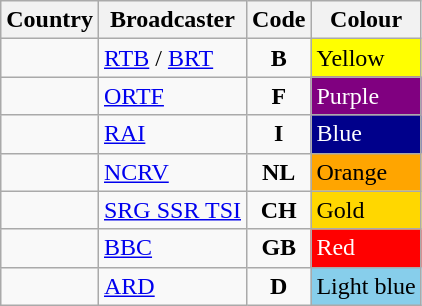<table class="wikitable sortable">
<tr>
<th>Country</th>
<th>Broadcaster</th>
<th>Code</th>
<th>Colour</th>
</tr>
<tr>
<td></td>
<td><a href='#'>RTB</a> / <a href='#'>BRT</a></td>
<td align="center"><strong>B</strong></td>
<td style="background:yellow">Yellow</td>
</tr>
<tr>
<td></td>
<td><a href='#'>ORTF</a></td>
<td align="center"><strong>F</strong></td>
<td style="background:purple; color: white">Purple</td>
</tr>
<tr>
<td></td>
<td><a href='#'>RAI</a></td>
<td align="center"><strong>I</strong></td>
<td style="background:darkblue; color: white">Blue</td>
</tr>
<tr>
<td></td>
<td><a href='#'>NCRV</a></td>
<td align="center"><strong>NL</strong></td>
<td style="background:orange">Orange</td>
</tr>
<tr>
<td></td>
<td><a href='#'>SRG SSR TSI</a></td>
<td align="center"><strong>CH</strong></td>
<td style="background:gold">Gold</td>
</tr>
<tr>
<td></td>
<td><a href='#'>BBC</a></td>
<td align="center"><strong>GB</strong></td>
<td style="background:red; color: white">Red</td>
</tr>
<tr>
<td></td>
<td><a href='#'>ARD</a></td>
<td align="center"><strong>D</strong></td>
<td style="background:skyblue">Light blue</td>
</tr>
</table>
